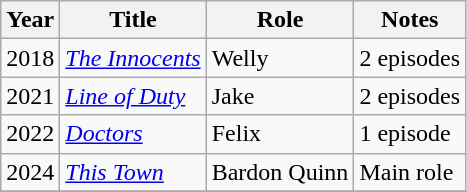<table class="wikitable sortable">
<tr>
<th>Year</th>
<th>Title</th>
<th>Role</th>
<th class="unsortable">Notes</th>
</tr>
<tr>
<td>2018</td>
<td><em><a href='#'>The Innocents</a></em></td>
<td>Welly</td>
<td>2 episodes</td>
</tr>
<tr>
<td>2021</td>
<td><em><a href='#'>Line of Duty</a></em></td>
<td>Jake</td>
<td>2 episodes</td>
</tr>
<tr>
<td>2022</td>
<td><em><a href='#'>Doctors</a></em></td>
<td>Felix</td>
<td>1 episode</td>
</tr>
<tr>
<td>2024</td>
<td><em><a href='#'>This Town</a></em></td>
<td>Bardon Quinn</td>
<td>Main role</td>
</tr>
<tr>
</tr>
</table>
